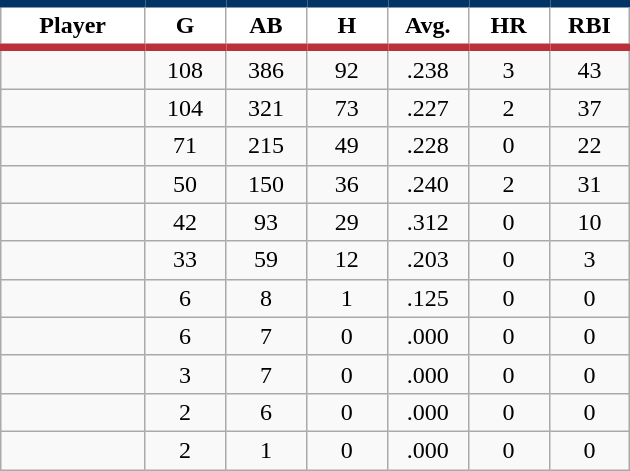<table class="wikitable sortable">
<tr>
<th style="background:#FFFFFF; border-top:#023465 5px solid; border-bottom:#ba313c 5px solid;" width="16%">Player</th>
<th style="background:#FFFFFF; border-top:#023465 5px solid; border-bottom:#ba313c 5px solid;" width="9%">G</th>
<th style="background:#FFFFFF; border-top:#023465 5px solid; border-bottom:#ba313c 5px solid;" width="9%">AB</th>
<th style="background:#FFFFFF; border-top:#023465 5px solid; border-bottom:#ba313c 5px solid;" width="9%">H</th>
<th style="background:#FFFFFF; border-top:#023465 5px solid; border-bottom:#ba313c 5px solid;" width="9%">Avg.</th>
<th style="background:#FFFFFF; border-top:#023465 5px solid; border-bottom:#ba313c 5px solid;" width="9%">HR</th>
<th style="background:#FFFFFF; border-top:#023465 5px solid; border-bottom:#ba313c 5px solid;" width="9%">RBI</th>
</tr>
<tr align="center">
<td></td>
<td>108</td>
<td>386</td>
<td>92</td>
<td>.238</td>
<td>3</td>
<td>43</td>
</tr>
<tr align="center">
<td></td>
<td>104</td>
<td>321</td>
<td>73</td>
<td>.227</td>
<td>2</td>
<td>37</td>
</tr>
<tr align="center">
<td></td>
<td>71</td>
<td>215</td>
<td>49</td>
<td>.228</td>
<td>0</td>
<td>22</td>
</tr>
<tr align="center">
<td></td>
<td>50</td>
<td>150</td>
<td>36</td>
<td>.240</td>
<td>2</td>
<td>31</td>
</tr>
<tr align="center">
<td></td>
<td>42</td>
<td>93</td>
<td>29</td>
<td>.312</td>
<td>0</td>
<td>10</td>
</tr>
<tr align="center">
<td></td>
<td>33</td>
<td>59</td>
<td>12</td>
<td>.203</td>
<td>0</td>
<td>3</td>
</tr>
<tr align="center">
<td></td>
<td>6</td>
<td>8</td>
<td>1</td>
<td>.125</td>
<td>0</td>
<td>0</td>
</tr>
<tr align="center">
<td></td>
<td>6</td>
<td>7</td>
<td>0</td>
<td>.000</td>
<td>0</td>
<td>0</td>
</tr>
<tr align="center">
<td></td>
<td>3</td>
<td>7</td>
<td>0</td>
<td>.000</td>
<td>0</td>
<td>0</td>
</tr>
<tr align="center">
<td></td>
<td>2</td>
<td>6</td>
<td>0</td>
<td>.000</td>
<td>0</td>
<td>0</td>
</tr>
<tr align="center">
<td></td>
<td>2</td>
<td>1</td>
<td>0</td>
<td>.000</td>
<td>0</td>
<td>0</td>
</tr>
</table>
